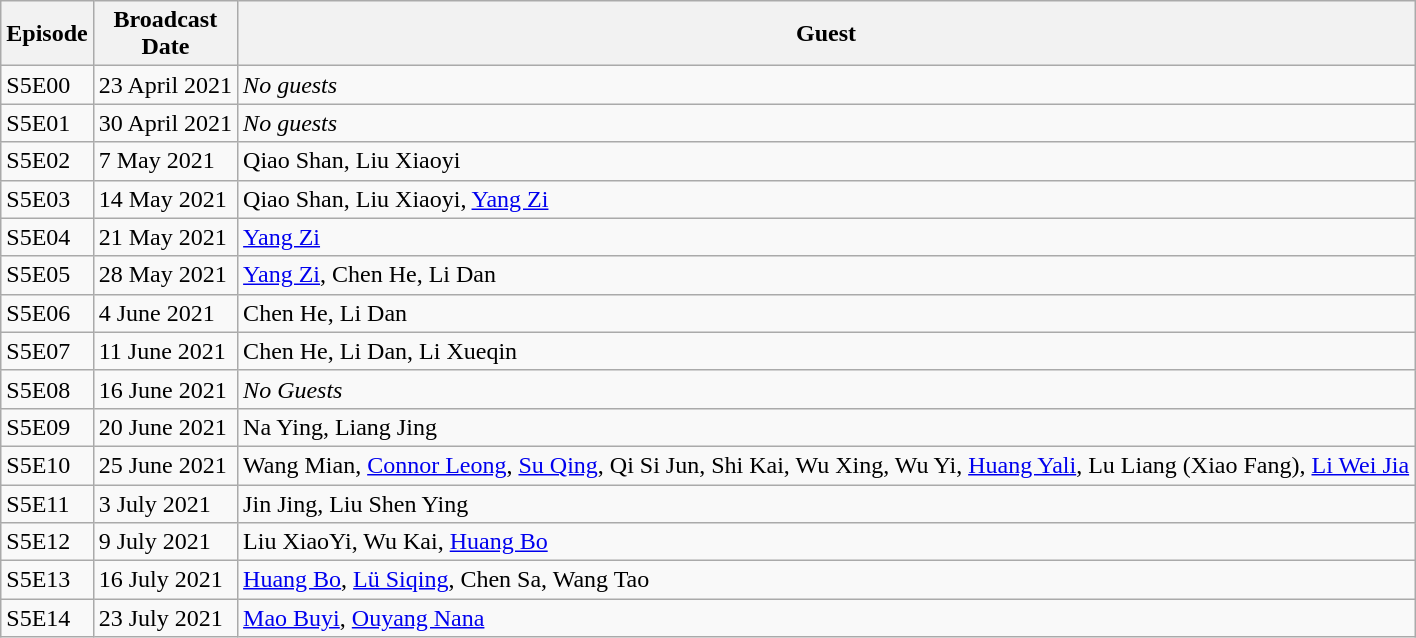<table class="wikitable">
<tr>
<th>Episode<br></th>
<th>Broadcast<br>Date</th>
<th>Guest</th>
</tr>
<tr>
<td>S5E00</td>
<td>23 April 2021</td>
<td><em>No guests</em></td>
</tr>
<tr>
<td>S5E01</td>
<td>30 April 2021</td>
<td><em>No guests</em></td>
</tr>
<tr>
<td>S5E02</td>
<td>7 May 2021</td>
<td>Qiao Shan, Liu Xiaoyi</td>
</tr>
<tr>
<td>S5E03</td>
<td>14 May 2021</td>
<td>Qiao Shan, Liu Xiaoyi, <a href='#'>Yang Zi</a></td>
</tr>
<tr>
<td>S5E04</td>
<td>21 May 2021</td>
<td><a href='#'>Yang Zi</a></td>
</tr>
<tr>
<td>S5E05</td>
<td>28 May 2021</td>
<td><a href='#'>Yang Zi</a>, Chen He, Li Dan</td>
</tr>
<tr>
<td>S5E06</td>
<td>4 June 2021</td>
<td>Chen He, Li Dan</td>
</tr>
<tr>
<td>S5E07</td>
<td>11 June 2021</td>
<td>Chen He, Li Dan, Li Xueqin</td>
</tr>
<tr>
<td>S5E08</td>
<td>16 June 2021</td>
<td><em>No Guests</em></td>
</tr>
<tr>
<td>S5E09</td>
<td>20 June 2021</td>
<td>Na Ying, Liang Jing</td>
</tr>
<tr>
<td>S5E10</td>
<td>25 June 2021</td>
<td>Wang Mian, <a href='#'>Connor Leong</a>, <a href='#'>Su Qing</a>, Qi Si Jun, Shi Kai, Wu Xing, Wu Yi, <a href='#'>Huang Yali</a>, Lu Liang (Xiao Fang), <a href='#'>Li Wei Jia</a></td>
</tr>
<tr>
<td>S5E11</td>
<td>3 July 2021</td>
<td>Jin Jing, Liu Shen Ying</td>
</tr>
<tr>
<td>S5E12</td>
<td>9 July 2021</td>
<td>Liu XiaoYi, Wu Kai, <a href='#'>Huang Bo</a></td>
</tr>
<tr>
<td>S5E13</td>
<td>16 July 2021</td>
<td><a href='#'>Huang Bo</a>, <a href='#'>Lü Siqing</a>, Chen Sa, Wang Tao</td>
</tr>
<tr>
<td>S5E14</td>
<td>23 July 2021</td>
<td><a href='#'>Mao Buyi</a>, <a href='#'>Ouyang Nana</a></td>
</tr>
</table>
